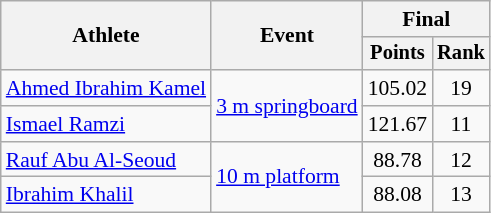<table class="wikitable" style="font-size:90%;">
<tr>
<th rowspan=2>Athlete</th>
<th rowspan=2>Event</th>
<th colspan=2>Final</th>
</tr>
<tr style="font-size:95%">
<th>Points</th>
<th>Rank</th>
</tr>
<tr align=center>
<td align=left><a href='#'>Ahmed Ibrahim Kamel</a></td>
<td align=left rowspan=2><a href='#'>3 m springboard</a></td>
<td>105.02</td>
<td>19</td>
</tr>
<tr align=center>
<td align=left><a href='#'>Ismael Ramzi</a></td>
<td>121.67</td>
<td>11</td>
</tr>
<tr align=center>
<td align=left><a href='#'>Rauf Abu Al-Seoud</a></td>
<td align=left rowspan=2><a href='#'>10 m platform</a></td>
<td>88.78</td>
<td>12</td>
</tr>
<tr align=center>
<td align=left><a href='#'>Ibrahim Khalil</a></td>
<td>88.08</td>
<td>13</td>
</tr>
</table>
